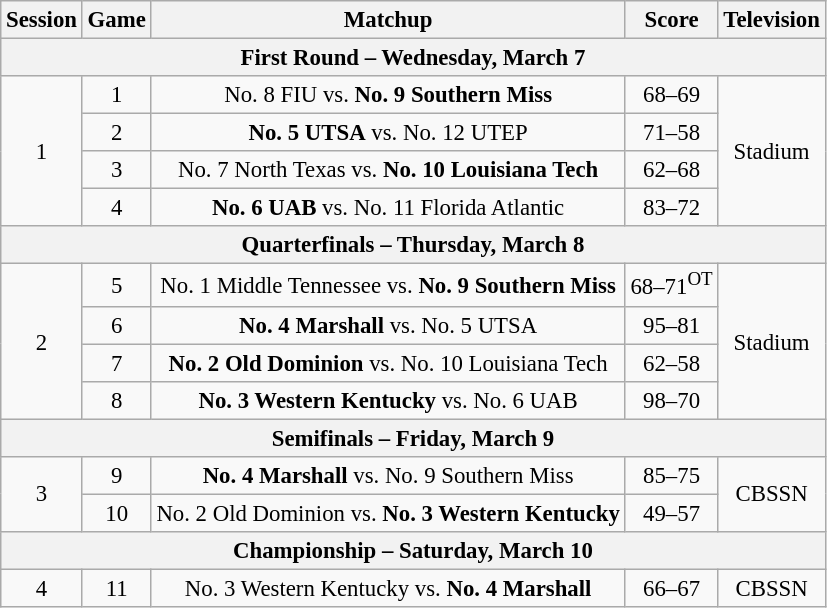<table class="wikitable" style="font-size: 95%; text-align:center">
<tr>
<th>Session</th>
<th>Game</th>
<th>Matchup</th>
<th>Score</th>
<th>Television</th>
</tr>
<tr>
<th colspan=5>First Round – Wednesday, March 7</th>
</tr>
<tr>
<td rowspan=4>1</td>
<td>1</td>
<td>No. 8 FIU vs. <strong>No. 9 Southern Miss</strong></td>
<td>68–69</td>
<td rowspan=4>Stadium</td>
</tr>
<tr>
<td>2</td>
<td><strong>No. 5 UTSA</strong> vs. No. 12 UTEP</td>
<td>71–58</td>
</tr>
<tr>
<td>3</td>
<td>No. 7 North Texas vs. <strong>No. 10 Louisiana Tech</strong></td>
<td>62–68</td>
</tr>
<tr>
<td>4</td>
<td><strong>No. 6 UAB</strong> vs. No. 11 Florida Atlantic</td>
<td>83–72</td>
</tr>
<tr>
<th colspan=5>Quarterfinals – Thursday, March 8</th>
</tr>
<tr>
<td rowspan=4>2</td>
<td>5</td>
<td>No. 1 Middle Tennessee  vs. <strong>No. 9 Southern Miss</strong></td>
<td>68–71<sup>OT</sup></td>
<td rowspan=4>Stadium</td>
</tr>
<tr>
<td>6</td>
<td><strong>No. 4 Marshall</strong> vs. No. 5 UTSA</td>
<td>95–81</td>
</tr>
<tr>
<td>7</td>
<td><strong>No. 2 Old Dominion</strong> vs. No. 10 Louisiana Tech</td>
<td>62–58</td>
</tr>
<tr>
<td>8</td>
<td><strong>No. 3 Western Kentucky</strong> vs. No. 6 UAB</td>
<td>98–70</td>
</tr>
<tr>
<th colspan=5>Semifinals – Friday, March 9</th>
</tr>
<tr>
<td rowspan=2>3</td>
<td>9</td>
<td><strong>No. 4 Marshall</strong> vs. No. 9 Southern Miss</td>
<td>85–75</td>
<td rowspan=2>CBSSN</td>
</tr>
<tr>
<td>10</td>
<td>No. 2 Old Dominion vs. <strong>No. 3 Western Kentucky</strong></td>
<td>49–57</td>
</tr>
<tr>
<th colspan=5>Championship – Saturday, March 10</th>
</tr>
<tr>
<td>4</td>
<td>11</td>
<td>No. 3 Western Kentucky vs. <strong>No. 4 Marshall</strong></td>
<td>66–67</td>
<td>CBSSN</td>
</tr>
</table>
